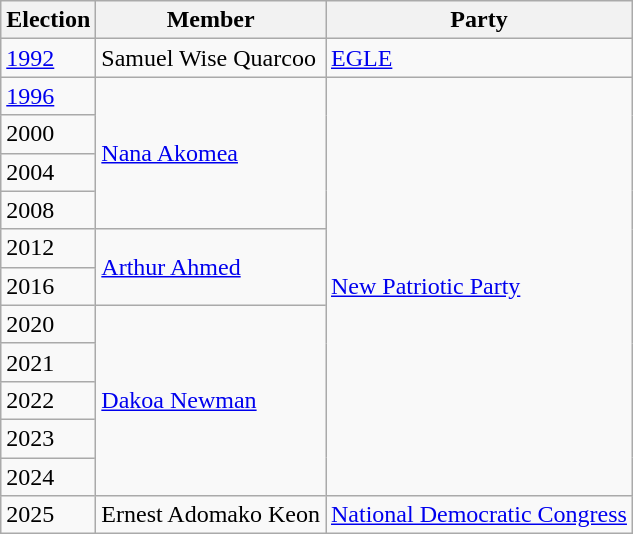<table class="wikitable">
<tr>
<th>Election</th>
<th>Member</th>
<th>Party</th>
</tr>
<tr>
<td><a href='#'>1992</a></td>
<td>Samuel Wise Quarcoo</td>
<td><a href='#'>EGLE</a></td>
</tr>
<tr>
<td><a href='#'>1996</a></td>
<td rowspan="4"><a href='#'>Nana Akomea</a></td>
<td rowspan="11"><a href='#'>New Patriotic Party</a></td>
</tr>
<tr>
<td>2000</td>
</tr>
<tr>
<td>2004</td>
</tr>
<tr>
<td>2008</td>
</tr>
<tr>
<td>2012</td>
<td rowspan="2"><a href='#'>Arthur Ahmed</a></td>
</tr>
<tr>
<td>2016</td>
</tr>
<tr>
<td>2020</td>
<td rowspan="5"><a href='#'>Dakoa Newman</a></td>
</tr>
<tr>
<td>2021</td>
</tr>
<tr>
<td>2022</td>
</tr>
<tr>
<td>2023</td>
</tr>
<tr>
<td>2024</td>
</tr>
<tr>
<td>2025</td>
<td>Ernest Adomako Keon</td>
<td><a href='#'>National Democratic Congress</a></td>
</tr>
</table>
